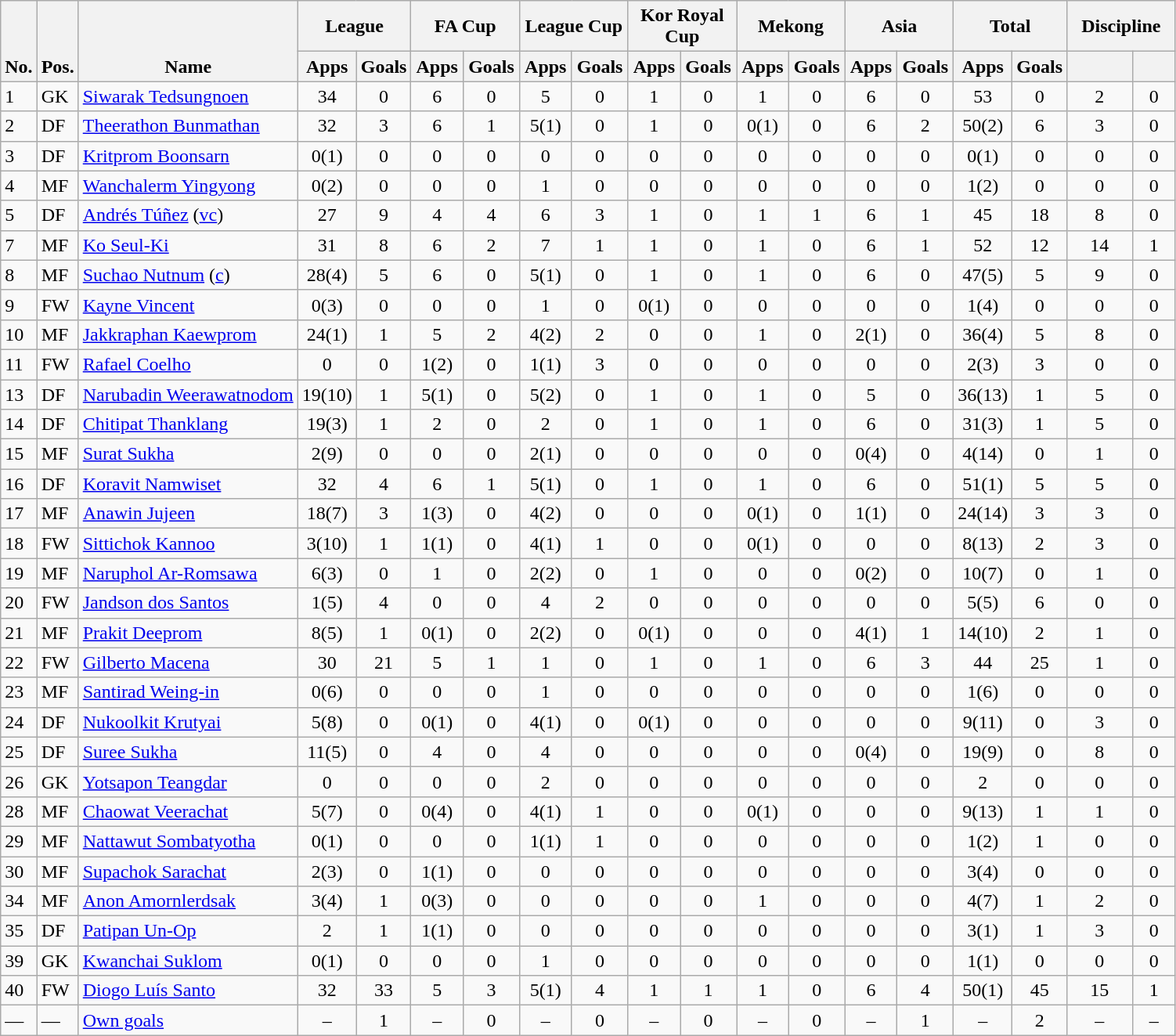<table class="wikitable" style="text-align:center">
<tr>
<th rowspan="2" valign="bottom">No.</th>
<th rowspan="2" valign="bottom">Pos.</th>
<th rowspan="2" valign="bottom">Name</th>
<th colspan="2" width="85">League</th>
<th colspan="2" width="85">FA Cup</th>
<th colspan="2" width="85">League Cup</th>
<th colspan="2" width="85">Kor Royal Cup</th>
<th colspan="2" width="85">Mekong</th>
<th colspan="2" width="85">Asia</th>
<th colspan="2" width="85">Total</th>
<th colspan="2" width="85">Discipline</th>
</tr>
<tr>
<th>Apps</th>
<th>Goals</th>
<th>Apps</th>
<th>Goals</th>
<th>Apps</th>
<th>Goals</th>
<th>Apps</th>
<th>Goals</th>
<th>Apps</th>
<th>Goals</th>
<th>Apps</th>
<th>Goals</th>
<th>Apps</th>
<th>Goals</th>
<th></th>
<th></th>
</tr>
<tr>
<td align="left">1</td>
<td align="left">GK</td>
<td align="left"> <a href='#'>Siwarak Tedsungnoen</a></td>
<td>34</td>
<td>0</td>
<td>6</td>
<td>0</td>
<td>5</td>
<td>0</td>
<td>1</td>
<td>0</td>
<td>1</td>
<td>0</td>
<td>6</td>
<td>0</td>
<td>53</td>
<td>0</td>
<td>2</td>
<td>0</td>
</tr>
<tr>
<td align="left">2</td>
<td align="left">DF</td>
<td align="left"> <a href='#'>Theerathon Bunmathan</a></td>
<td>32</td>
<td>3</td>
<td>6</td>
<td>1</td>
<td>5(1)</td>
<td>0</td>
<td>1</td>
<td>0</td>
<td>0(1)</td>
<td>0</td>
<td>6</td>
<td>2</td>
<td>50(2)</td>
<td>6</td>
<td>3</td>
<td>0</td>
</tr>
<tr>
<td align="left">3</td>
<td align="left">DF</td>
<td align="left"> <a href='#'>Kritprom Boonsarn</a></td>
<td>0(1)</td>
<td>0</td>
<td>0</td>
<td>0</td>
<td>0</td>
<td>0</td>
<td>0</td>
<td>0</td>
<td>0</td>
<td>0</td>
<td>0</td>
<td>0</td>
<td>0(1)</td>
<td>0</td>
<td>0</td>
<td>0</td>
</tr>
<tr>
<td align="left">4</td>
<td align="left">MF</td>
<td align="left"> <a href='#'>Wanchalerm Yingyong</a></td>
<td>0(2)</td>
<td>0</td>
<td>0</td>
<td>0</td>
<td>1</td>
<td>0</td>
<td>0</td>
<td>0</td>
<td>0</td>
<td>0</td>
<td>0</td>
<td>0</td>
<td>1(2)</td>
<td>0</td>
<td>0</td>
<td>0</td>
</tr>
<tr>
<td align="left">5</td>
<td align="left">DF</td>
<td align="left"> <a href='#'>Andrés Túñez</a> (<a href='#'>vc</a>)</td>
<td>27</td>
<td>9</td>
<td>4</td>
<td>4</td>
<td>6</td>
<td>3</td>
<td>1</td>
<td>0</td>
<td>1</td>
<td>1</td>
<td>6</td>
<td>1</td>
<td>45</td>
<td>18</td>
<td>8</td>
<td>0</td>
</tr>
<tr>
<td align="left">7</td>
<td align="left">MF</td>
<td align="left"> <a href='#'>Ko Seul-Ki</a></td>
<td>31</td>
<td>8</td>
<td>6</td>
<td>2</td>
<td>7</td>
<td>1</td>
<td>1</td>
<td>0</td>
<td>1</td>
<td>0</td>
<td>6</td>
<td>1</td>
<td>52</td>
<td>12</td>
<td>14</td>
<td>1</td>
</tr>
<tr>
<td align="left">8</td>
<td align="left">MF</td>
<td align="left"> <a href='#'>Suchao Nutnum</a> (<a href='#'>c</a>)</td>
<td>28(4)</td>
<td>5</td>
<td>6</td>
<td>0</td>
<td>5(1)</td>
<td>0</td>
<td>1</td>
<td>0</td>
<td>1</td>
<td>0</td>
<td>6</td>
<td>0</td>
<td>47(5)</td>
<td>5</td>
<td>9</td>
<td>0</td>
</tr>
<tr>
<td align="left">9</td>
<td align="left">FW</td>
<td align="left"> <a href='#'>Kayne Vincent</a></td>
<td>0(3)</td>
<td>0</td>
<td>0</td>
<td>0</td>
<td>1</td>
<td>0</td>
<td>0(1)</td>
<td>0</td>
<td>0</td>
<td>0</td>
<td>0</td>
<td>0</td>
<td>1(4)</td>
<td>0</td>
<td>0</td>
<td>0</td>
</tr>
<tr>
<td align="left">10</td>
<td align="left">MF</td>
<td align="left"> <a href='#'>Jakkraphan Kaewprom</a></td>
<td>24(1)</td>
<td>1</td>
<td>5</td>
<td>2</td>
<td>4(2)</td>
<td>2</td>
<td>0</td>
<td>0</td>
<td>1</td>
<td>0</td>
<td>2(1)</td>
<td>0</td>
<td>36(4)</td>
<td>5</td>
<td>8</td>
<td>0</td>
</tr>
<tr>
<td align="left">11</td>
<td align="left">FW</td>
<td align="left"> <a href='#'>Rafael Coelho</a></td>
<td>0</td>
<td>0</td>
<td>1(2)</td>
<td>0</td>
<td>1(1)</td>
<td>3</td>
<td>0</td>
<td>0</td>
<td>0</td>
<td>0</td>
<td>0</td>
<td>0</td>
<td>2(3)</td>
<td>3</td>
<td>0</td>
<td>0</td>
</tr>
<tr>
<td align="left">13</td>
<td align="left">DF</td>
<td align="left"> <a href='#'>Narubadin Weerawatnodom</a></td>
<td>19(10)</td>
<td>1</td>
<td>5(1)</td>
<td>0</td>
<td>5(2)</td>
<td>0</td>
<td>1</td>
<td>0</td>
<td>1</td>
<td>0</td>
<td>5</td>
<td>0</td>
<td>36(13)</td>
<td>1</td>
<td>5</td>
<td>0</td>
</tr>
<tr>
<td align="left">14</td>
<td align="left">DF</td>
<td align="left"> <a href='#'>Chitipat Thanklang</a></td>
<td>19(3)</td>
<td>1</td>
<td>2</td>
<td>0</td>
<td>2</td>
<td>0</td>
<td>1</td>
<td>0</td>
<td>1</td>
<td>0</td>
<td>6</td>
<td>0</td>
<td>31(3)</td>
<td>1</td>
<td>5</td>
<td>0</td>
</tr>
<tr>
<td align="left">15</td>
<td align="left">MF</td>
<td align="left"> <a href='#'>Surat Sukha</a></td>
<td>2(9)</td>
<td>0</td>
<td>0</td>
<td>0</td>
<td>2(1)</td>
<td>0</td>
<td>0</td>
<td>0</td>
<td>0</td>
<td>0</td>
<td>0(4)</td>
<td>0</td>
<td>4(14)</td>
<td>0</td>
<td>1</td>
<td>0</td>
</tr>
<tr>
<td align="left">16</td>
<td align="left">DF</td>
<td align="left"> <a href='#'>Koravit Namwiset</a></td>
<td>32</td>
<td>4</td>
<td>6</td>
<td>1</td>
<td>5(1)</td>
<td>0</td>
<td>1</td>
<td>0</td>
<td>1</td>
<td>0</td>
<td>6</td>
<td>0</td>
<td>51(1)</td>
<td>5</td>
<td>5</td>
<td>0</td>
</tr>
<tr>
<td align="left">17</td>
<td align="left">MF</td>
<td align="left"> <a href='#'>Anawin Jujeen</a></td>
<td>18(7)</td>
<td>3</td>
<td>1(3)</td>
<td>0</td>
<td>4(2)</td>
<td>0</td>
<td>0</td>
<td>0</td>
<td>0(1)</td>
<td>0</td>
<td>1(1)</td>
<td>0</td>
<td>24(14)</td>
<td>3</td>
<td>3</td>
<td>0</td>
</tr>
<tr>
<td align="left">18</td>
<td align="left">FW</td>
<td align="left"> <a href='#'>Sittichok Kannoo</a></td>
<td>3(10)</td>
<td>1</td>
<td>1(1)</td>
<td>0</td>
<td>4(1)</td>
<td>1</td>
<td>0</td>
<td>0</td>
<td>0(1)</td>
<td>0</td>
<td>0</td>
<td>0</td>
<td>8(13)</td>
<td>2</td>
<td>3</td>
<td>0</td>
</tr>
<tr>
<td align="left">19</td>
<td align="left">MF</td>
<td align="left"> <a href='#'>Naruphol Ar-Romsawa</a></td>
<td>6(3)</td>
<td>0</td>
<td>1</td>
<td>0</td>
<td>2(2)</td>
<td>0</td>
<td>1</td>
<td>0</td>
<td>0</td>
<td>0</td>
<td>0(2)</td>
<td>0</td>
<td>10(7)</td>
<td>0</td>
<td>1</td>
<td>0</td>
</tr>
<tr>
<td align="left">20</td>
<td align="left">FW</td>
<td align="left"> <a href='#'>Jandson dos Santos</a></td>
<td>1(5)</td>
<td>4</td>
<td>0</td>
<td>0</td>
<td>4</td>
<td>2</td>
<td>0</td>
<td>0</td>
<td>0</td>
<td>0</td>
<td>0</td>
<td>0</td>
<td>5(5)</td>
<td>6</td>
<td>0</td>
<td>0</td>
</tr>
<tr>
<td align="left">21</td>
<td align="left">MF</td>
<td align="left"> <a href='#'>Prakit Deeprom</a></td>
<td>8(5)</td>
<td>1</td>
<td>0(1)</td>
<td>0</td>
<td>2(2)</td>
<td>0</td>
<td>0(1)</td>
<td>0</td>
<td>0</td>
<td>0</td>
<td>4(1)</td>
<td>1</td>
<td>14(10)</td>
<td>2</td>
<td>1</td>
<td>0</td>
</tr>
<tr>
<td align="left">22</td>
<td align="left">FW</td>
<td align="left"> <a href='#'>Gilberto Macena</a></td>
<td>30</td>
<td>21</td>
<td>5</td>
<td>1</td>
<td>1</td>
<td>0</td>
<td>1</td>
<td>0</td>
<td>1</td>
<td>0</td>
<td>6</td>
<td>3</td>
<td>44</td>
<td>25</td>
<td>1</td>
<td>0</td>
</tr>
<tr>
<td align="left">23</td>
<td align="left">MF</td>
<td align="left"> <a href='#'>Santirad Weing-in</a></td>
<td>0(6)</td>
<td>0</td>
<td>0</td>
<td>0</td>
<td>1</td>
<td>0</td>
<td>0</td>
<td>0</td>
<td>0</td>
<td>0</td>
<td>0</td>
<td>0</td>
<td>1(6)</td>
<td>0</td>
<td>0</td>
<td>0</td>
</tr>
<tr>
<td align="left">24</td>
<td align="left">DF</td>
<td align="left"> <a href='#'>Nukoolkit Krutyai</a></td>
<td>5(8)</td>
<td>0</td>
<td>0(1)</td>
<td>0</td>
<td>4(1)</td>
<td>0</td>
<td>0(1)</td>
<td>0</td>
<td>0</td>
<td>0</td>
<td>0</td>
<td>0</td>
<td>9(11)</td>
<td>0</td>
<td>3</td>
<td>0</td>
</tr>
<tr>
<td align="left">25</td>
<td align="left">DF</td>
<td align="left"> <a href='#'>Suree Sukha</a></td>
<td>11(5)</td>
<td>0</td>
<td>4</td>
<td>0</td>
<td>4</td>
<td>0</td>
<td>0</td>
<td>0</td>
<td>0</td>
<td>0</td>
<td>0(4)</td>
<td>0</td>
<td>19(9)</td>
<td>0</td>
<td>8</td>
<td>0</td>
</tr>
<tr>
<td align="left">26</td>
<td align="left">GK</td>
<td align="left"> <a href='#'>Yotsapon Teangdar</a></td>
<td>0</td>
<td>0</td>
<td>0</td>
<td>0</td>
<td>2</td>
<td>0</td>
<td>0</td>
<td>0</td>
<td>0</td>
<td>0</td>
<td>0</td>
<td>0</td>
<td>2</td>
<td>0</td>
<td>0</td>
<td>0</td>
</tr>
<tr>
<td align="left">28</td>
<td align="left">MF</td>
<td align="left"> <a href='#'>Chaowat Veerachat</a></td>
<td>5(7)</td>
<td>0</td>
<td>0(4)</td>
<td>0</td>
<td>4(1)</td>
<td>1</td>
<td>0</td>
<td>0</td>
<td>0(1)</td>
<td>0</td>
<td>0</td>
<td>0</td>
<td>9(13)</td>
<td>1</td>
<td>1</td>
<td>0</td>
</tr>
<tr>
<td align="left">29</td>
<td align="left">MF</td>
<td align="left"> <a href='#'>Nattawut Sombatyotha</a></td>
<td>0(1)</td>
<td>0</td>
<td>0</td>
<td>0</td>
<td>1(1)</td>
<td>1</td>
<td>0</td>
<td>0</td>
<td>0</td>
<td>0</td>
<td>0</td>
<td>0</td>
<td>1(2)</td>
<td>1</td>
<td>0</td>
<td>0</td>
</tr>
<tr>
<td align="left">30</td>
<td align="left">MF</td>
<td align="left"> <a href='#'>Supachok Sarachat</a></td>
<td>2(3)</td>
<td>0</td>
<td>1(1)</td>
<td>0</td>
<td>0</td>
<td>0</td>
<td>0</td>
<td>0</td>
<td>0</td>
<td>0</td>
<td>0</td>
<td>0</td>
<td>3(4)</td>
<td>0</td>
<td>0</td>
<td>0</td>
</tr>
<tr>
<td align="left">34</td>
<td align="left">MF</td>
<td align="left"> <a href='#'>Anon Amornlerdsak</a></td>
<td>3(4)</td>
<td>1</td>
<td>0(3)</td>
<td>0</td>
<td>0</td>
<td>0</td>
<td>0</td>
<td>0</td>
<td>1</td>
<td>0</td>
<td>0</td>
<td>0</td>
<td>4(7)</td>
<td>1</td>
<td>2</td>
<td>0</td>
</tr>
<tr>
<td align="left">35</td>
<td align="left">DF</td>
<td align="left"> <a href='#'>Patipan Un-Op</a></td>
<td>2</td>
<td>1</td>
<td>1(1)</td>
<td>0</td>
<td>0</td>
<td>0</td>
<td>0</td>
<td>0</td>
<td>0</td>
<td>0</td>
<td>0</td>
<td>0</td>
<td>3(1)</td>
<td>1</td>
<td>3</td>
<td>0</td>
</tr>
<tr>
<td align="left">39</td>
<td align="left">GK</td>
<td align="left"> <a href='#'>Kwanchai Suklom</a></td>
<td>0(1)</td>
<td>0</td>
<td>0</td>
<td>0</td>
<td>1</td>
<td>0</td>
<td>0</td>
<td>0</td>
<td>0</td>
<td>0</td>
<td>0</td>
<td>0</td>
<td>1(1)</td>
<td>0</td>
<td>0</td>
<td>0</td>
</tr>
<tr>
<td align="left">40</td>
<td align="left">FW</td>
<td align="left"> <a href='#'>Diogo Luís Santo</a></td>
<td>32</td>
<td>33</td>
<td>5</td>
<td>3</td>
<td>5(1)</td>
<td>4</td>
<td>1</td>
<td>1</td>
<td>1</td>
<td>0</td>
<td>6</td>
<td>4</td>
<td>50(1)</td>
<td>45</td>
<td>15</td>
<td>1</td>
</tr>
<tr>
<td align="left">—</td>
<td align="left">—</td>
<td align="left"><a href='#'>Own goals</a></td>
<td>–</td>
<td>1</td>
<td>–</td>
<td>0</td>
<td>–</td>
<td>0</td>
<td>–</td>
<td>0</td>
<td>–</td>
<td>0</td>
<td>–</td>
<td>1</td>
<td>–</td>
<td>2</td>
<td>–</td>
<td>–</td>
</tr>
</table>
